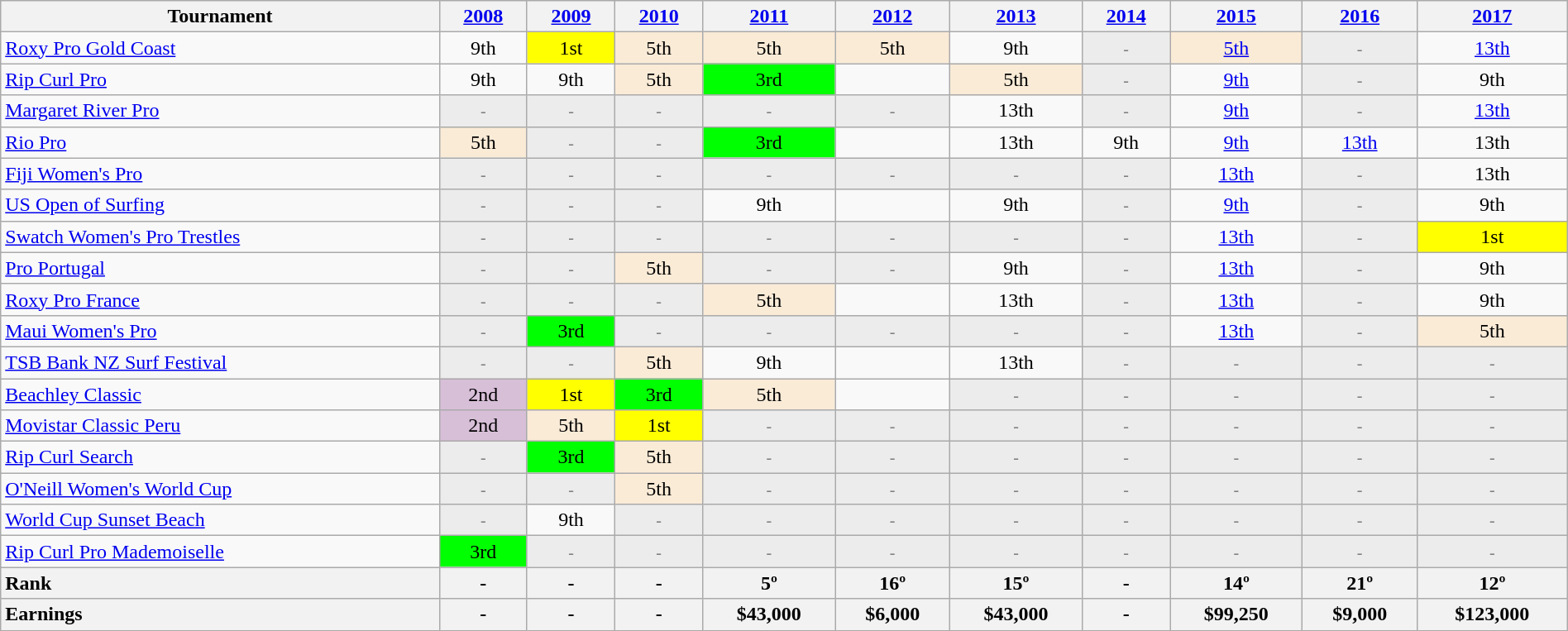<table class=wikitable style="width:100%;text-align:center;">
<tr>
<th>Tournament</th>
<th><a href='#'>2008</a></th>
<th><a href='#'>2009</a></th>
<th><a href='#'>2010</a></th>
<th><a href='#'>2011</a></th>
<th><a href='#'>2012</a></th>
<th><a href='#'>2013</a></th>
<th><a href='#'>2014</a></th>
<th><a href='#'>2015</a></th>
<th><a href='#'>2016</a></th>
<th><a href='#'>2017</a></th>
</tr>
<tr>
<td style="text-align:left"><a href='#'>Roxy Pro Gold Coast</a></td>
<td>9th</td>
<td Bgcolor=Yellow>1st</td>
<td Bgcolor=AntiqueWhite>5th</td>
<td Bgcolor=AntiqueWhite>5th</td>
<td Bgcolor=AntiqueWhite>5th</td>
<td>9th</td>
<td style="background:#ececec; color:gray; text-align:center;" class="table-na"><small>-</small></td>
<td Bgcolor=AntiqueWhite><a href='#'>5th</a></td>
<td style="background:#ececec; color:gray; text-align:center;" class="table-na"><small>-</small></td>
<td><a href='#'>13th</a></td>
</tr>
<tr>
<td style="text-align:left"><a href='#'>Rip Curl Pro</a></td>
<td>9th</td>
<td>9th</td>
<td Bgcolor=AntiqueWhite>5th</td>
<td Bgcolor=Lime>3rd</td>
<td align=center></td>
<td Bgcolor=AntiqueWhite>5th</td>
<td style="background:#ececec; color:gray; text-align:center;" class="table-na"><small>-</small></td>
<td><a href='#'>9th</a></td>
<td style="background:#ececec; color:gray; text-align:center;" class="table-na"><small>-</small></td>
<td>9th</td>
</tr>
<tr>
<td style="text-align:left"><a href='#'>Margaret River Pro</a></td>
<td style="background:#ececec; color:gray; text-align:center;" class="table-na"><small>-</small></td>
<td style="background:#ececec; color:gray; text-align:center;" class="table-na"><small>-</small></td>
<td style="background:#ececec; color:gray; text-align:center;" class="table-na"><small>-</small></td>
<td style="background:#ececec; color:gray; text-align:center;" class="table-na"><small>-</small></td>
<td style="background:#ececec; color:gray; text-align:center;" class="table-na"><small>-</small></td>
<td>13th</td>
<td style="background:#ececec; color:gray; text-align:center;" class="table-na"><small>-</small></td>
<td><a href='#'>9th</a></td>
<td style="background:#ececec; color:gray; text-align:center;" class="table-na"><small>-</small></td>
<td><a href='#'>13th</a></td>
</tr>
<tr>
<td style="text-align:left"><a href='#'>Rio Pro</a></td>
<td Bgcolor=AntiqueWhite>5th</td>
<td style="background:#ececec; color:gray; text-align:center;" class="table-na"><small>-</small></td>
<td style="background:#ececec; color:gray; text-align:center;" class="table-na"><small>-</small></td>
<td Bgcolor=Lime>3rd</td>
<td align=center></td>
<td>13th</td>
<td>9th</td>
<td><a href='#'>9th</a></td>
<td><a href='#'>13th</a></td>
<td>13th</td>
</tr>
<tr>
<td style="text-align:left"><a href='#'>Fiji Women's Pro</a></td>
<td style="background:#ececec; color:gray; text-align:center;" class="table-na"><small>-</small></td>
<td style="background:#ececec; color:gray; text-align:center;" class="table-na"><small>-</small></td>
<td style="background:#ececec; color:gray; text-align:center;" class="table-na"><small>-</small></td>
<td style="background:#ececec; color:gray; text-align:center;" class="table-na"><small>-</small></td>
<td style="background:#ececec; color:gray; text-align:center;" class="table-na"><small>-</small></td>
<td style="background:#ececec; color:gray; text-align:center;" class="table-na"><small>-</small></td>
<td style="background:#ececec; color:gray; text-align:center;" class="table-na"><small>-</small></td>
<td><a href='#'>13th</a></td>
<td style="background:#ececec; color:gray; text-align:center;" class="table-na"><small>-</small></td>
<td>13th</td>
</tr>
<tr>
<td style="text-align:left"><a href='#'>US Open of Surfing</a></td>
<td style="background:#ececec; color:gray; text-align:center;" class="table-na"><small>-</small></td>
<td style="background:#ececec; color:gray; text-align:center;" class="table-na"><small>-</small></td>
<td style="background:#ececec; color:gray; text-align:center;" class="table-na"><small>-</small></td>
<td>9th</td>
<td align=center></td>
<td>9th</td>
<td style="background:#ececec; color:gray; text-align:center;" class="table-na"><small>-</small></td>
<td><a href='#'>9th</a></td>
<td style="background:#ececec; color:gray; text-align:center;" class="table-na"><small>-</small></td>
<td>9th</td>
</tr>
<tr>
<td style="text-align:left"><a href='#'>Swatch Women's Pro Trestles</a></td>
<td style="background:#ececec; color:gray; text-align:center;" class="table-na"><small>-</small></td>
<td style="background:#ececec; color:gray; text-align:center;" class="table-na"><small>-</small></td>
<td style="background:#ececec; color:gray; text-align:center;" class="table-na"><small>-</small></td>
<td style="background:#ececec; color:gray; text-align:center;" class="table-na"><small>-</small></td>
<td style="background:#ececec; color:gray; text-align:center;" class="table-na"><small>-</small></td>
<td style="background:#ececec; color:gray; text-align:center;" class="table-na"><small>-</small></td>
<td style="background:#ececec; color:gray; text-align:center;" class="table-na"><small>-</small></td>
<td><a href='#'>13th</a></td>
<td style="background:#ececec; color:gray; text-align:center;" class="table-na"><small>-</small></td>
<td Bgcolor=Yellow>1st</td>
</tr>
<tr>
<td style="text-align:left"><a href='#'>Pro Portugal</a></td>
<td style="background:#ececec; color:gray; text-align:center;" class="table-na"><small>-</small></td>
<td style="background:#ececec; color:gray; text-align:center;" class="table-na"><small>-</small></td>
<td Bgcolor=AntiqueWhite>5th</td>
<td style="background:#ececec; color:gray; text-align:center;" class="table-na"><small>-</small></td>
<td style="background:#ececec; color:gray; text-align:center;" class="table-na"><small>-</small></td>
<td>9th</td>
<td style="background:#ececec; color:gray; text-align:center;" class="table-na"><small>-</small></td>
<td><a href='#'>13th</a></td>
<td style="background:#ececec; color:gray; text-align:center;" class="table-na"><small>-</small></td>
<td>9th</td>
</tr>
<tr>
<td style="text-align:left"><a href='#'>Roxy Pro France</a></td>
<td style="background:#ececec; color:gray; text-align:center;" class="table-na"><small>-</small></td>
<td style="background:#ececec; color:gray; text-align:center;" class="table-na"><small>-</small></td>
<td style="background:#ececec; color:gray; text-align:center;" class="table-na"><small>-</small></td>
<td Bgcolor=AntiqueWhite>5th</td>
<td align=center></td>
<td>13th</td>
<td style="background:#ececec; color:gray; text-align:center;" class="table-na"><small>-</small></td>
<td><a href='#'>13th</a></td>
<td style="background:#ececec; color:gray; text-align:center;" class="table-na"><small>-</small></td>
<td>9th</td>
</tr>
<tr>
<td style="text-align:left"><a href='#'>Maui Women's Pro</a></td>
<td style="background:#ececec; color:gray; text-align:center;" class="table-na"><small>-</small></td>
<td Bgcolor=Lime>3rd</td>
<td style="background:#ececec; color:gray; text-align:center;" class="table-na"><small>-</small></td>
<td style="background:#ececec; color:gray; text-align:center;" class="table-na"><small>-</small></td>
<td style="background:#ececec; color:gray; text-align:center;" class="table-na"><small>-</small></td>
<td style="background:#ececec; color:gray; text-align:center;" class="table-na"><small>-</small></td>
<td style="background:#ececec; color:gray; text-align:center;" class="table-na"><small>-</small></td>
<td><a href='#'>13th</a></td>
<td style="background:#ececec; color:gray; text-align:center;" class="table-na"><small>-</small></td>
<td Bgcolor=AntiqueWhite>5th</td>
</tr>
<tr>
<td style="text-align:left"><a href='#'>TSB Bank NZ Surf Festival</a></td>
<td style="background:#ececec; color:gray; text-align:center;" class="table-na"><small>-</small></td>
<td style="background:#ececec; color:gray; text-align:center;" class="table-na"><small>-</small></td>
<td Bgcolor=AntiqueWhite>5th</td>
<td>9th</td>
<td align=center></td>
<td>13th</td>
<td style="background:#ececec; color:gray; text-align:center;" class="table-na"><small>-</small></td>
<td style="background:#ececec; color:gray; text-align:center;" class="table-na"><small>-</small></td>
<td style="background:#ececec; color:gray; text-align:center;" class="table-na"><small>-</small></td>
<td style="background:#ececec; color:gray; text-align:center;" class="table-na"><small>-</small></td>
</tr>
<tr>
<td style="text-align:left"><a href='#'>Beachley Classic</a></td>
<td Bgcolor=thistle>2nd</td>
<td Bgcolor=Yellow>1st</td>
<td Bgcolor=Lime>3rd</td>
<td Bgcolor=AntiqueWhite>5th</td>
<td align=center></td>
<td style="background:#ececec; color:gray; text-align:center;" class="table-na"><small>-</small></td>
<td style="background:#ececec; color:gray; text-align:center;" class="table-na"><small>-</small></td>
<td style="background:#ececec; color:gray; text-align:center;" class="table-na"><small>-</small></td>
<td style="background:#ececec; color:gray; text-align:center;" class="table-na"><small>-</small></td>
<td style="background:#ececec; color:gray; text-align:center;" class="table-na"><small>-</small></td>
</tr>
<tr>
<td style="text-align:left"><a href='#'>Movistar Classic Peru</a></td>
<td Bgcolor=thistle>2nd</td>
<td Bgcolor=AntiqueWhite>5th</td>
<td Bgcolor=Yellow>1st</td>
<td style="background:#ececec; color:gray; text-align:center;" class="table-na"><small>-</small></td>
<td style="background:#ececec; color:gray; text-align:center;" class="table-na"><small>-</small></td>
<td style="background:#ececec; color:gray; text-align:center;" class="table-na"><small>-</small></td>
<td style="background:#ececec; color:gray; text-align:center;" class="table-na"><small>-</small></td>
<td style="background:#ececec; color:gray; text-align:center;" class="table-na"><small>-</small></td>
<td style="background:#ececec; color:gray; text-align:center;" class="table-na"><small>-</small></td>
<td style="background:#ececec; color:gray; text-align:center;" class="table-na"><small>-</small></td>
</tr>
<tr>
<td style="text-align:left"><a href='#'>Rip Curl Search</a></td>
<td style="background:#ececec; color:gray; text-align:center;" class="table-na"><small>-</small></td>
<td Bgcolor=Lime>3rd</td>
<td Bgcolor=AntiqueWhite>5th</td>
<td style="background:#ececec; color:gray; text-align:center;" class="table-na"><small>-</small></td>
<td style="background:#ececec; color:gray; text-align:center;" class="table-na"><small>-</small></td>
<td style="background:#ececec; color:gray; text-align:center;" class="table-na"><small>-</small></td>
<td style="background:#ececec; color:gray; text-align:center;" class="table-na"><small>-</small></td>
<td style="background:#ececec; color:gray; text-align:center;" class="table-na"><small>-</small></td>
<td style="background:#ececec; color:gray; text-align:center;" class="table-na"><small>-</small></td>
<td style="background:#ececec; color:gray; text-align:center;" class="table-na"><small>-</small></td>
</tr>
<tr>
<td style="text-align:left"><a href='#'>O'Neill Women's World Cup</a></td>
<td style="background:#ececec; color:gray; text-align:center;" class="table-na"><small>-</small></td>
<td style="background:#ececec; color:gray; text-align:center;" class="table-na"><small>-</small></td>
<td Bgcolor=AntiqueWhite>5th</td>
<td style="background:#ececec; color:gray; text-align:center;" class="table-na"><small>-</small></td>
<td style="background:#ececec; color:gray; text-align:center;" class="table-na"><small>-</small></td>
<td style="background:#ececec; color:gray; text-align:center;" class="table-na"><small>-</small></td>
<td style="background:#ececec; color:gray; text-align:center;" class="table-na"><small>-</small></td>
<td style="background:#ececec; color:gray; text-align:center;" class="table-na"><small>-</small></td>
<td style="background:#ececec; color:gray; text-align:center;" class="table-na"><small>-</small></td>
<td style="background:#ececec; color:gray; text-align:center;" class="table-na"><small>-</small></td>
</tr>
<tr>
<td style="text-align:left"><a href='#'>World Cup Sunset Beach</a></td>
<td style="background:#ececec; color:gray; text-align:center;" class="table-na"><small>-</small></td>
<td>9th</td>
<td style="background:#ececec; color:gray; text-align:center;" class="table-na"><small>-</small></td>
<td style="background:#ececec; color:gray; text-align:center;" class="table-na"><small>-</small></td>
<td style="background:#ececec; color:gray; text-align:center;" class="table-na"><small>-</small></td>
<td style="background:#ececec; color:gray; text-align:center;" class="table-na"><small>-</small></td>
<td style="background:#ececec; color:gray; text-align:center;" class="table-na"><small>-</small></td>
<td style="background:#ececec; color:gray; text-align:center;" class="table-na"><small>-</small></td>
<td style="background:#ececec; color:gray; text-align:center;" class="table-na"><small>-</small></td>
<td style="background:#ececec; color:gray; text-align:center;" class="table-na"><small>-</small></td>
</tr>
<tr>
<td style="text-align:left"><a href='#'>Rip Curl Pro Mademoiselle</a></td>
<td Bgcolor=Lime>3rd</td>
<td style="background:#ececec; color:gray; text-align:center;" class="table-na"><small>-</small></td>
<td style="background:#ececec; color:gray; text-align:center;" class="table-na"><small>-</small></td>
<td style="background:#ececec; color:gray; text-align:center;" class="table-na"><small>-</small></td>
<td style="background:#ececec; color:gray; text-align:center;" class="table-na"><small>-</small></td>
<td style="background:#ececec; color:gray; text-align:center;" class="table-na"><small>-</small></td>
<td style="background:#ececec; color:gray; text-align:center;" class="table-na"><small>-</small></td>
<td style="background:#ececec; color:gray; text-align:center;" class="table-na"><small>-</small></td>
<td style="background:#ececec; color:gray; text-align:center;" class="table-na"><small>-</small></td>
<td style="background:#ececec; color:gray; text-align:center;" class="table-na"><small>-</small></td>
</tr>
<tr>
<th style=text-align:left>Rank</th>
<th><strong>-</strong></th>
<th><strong>-</strong></th>
<th><strong>-</strong></th>
<th>5º</th>
<th>16º</th>
<th>15º</th>
<th><strong>-</strong></th>
<th>14º</th>
<th>21º</th>
<th>12º</th>
</tr>
<tr>
<th style=text-align:left>Earnings</th>
<th><strong>-</strong></th>
<th><strong>-</strong></th>
<th><strong>-</strong></th>
<th>$43,000</th>
<th>$6,000</th>
<th>$43,000</th>
<th><strong>-</strong></th>
<th>$99,250</th>
<th>$9,000</th>
<th>$123,000</th>
</tr>
</table>
